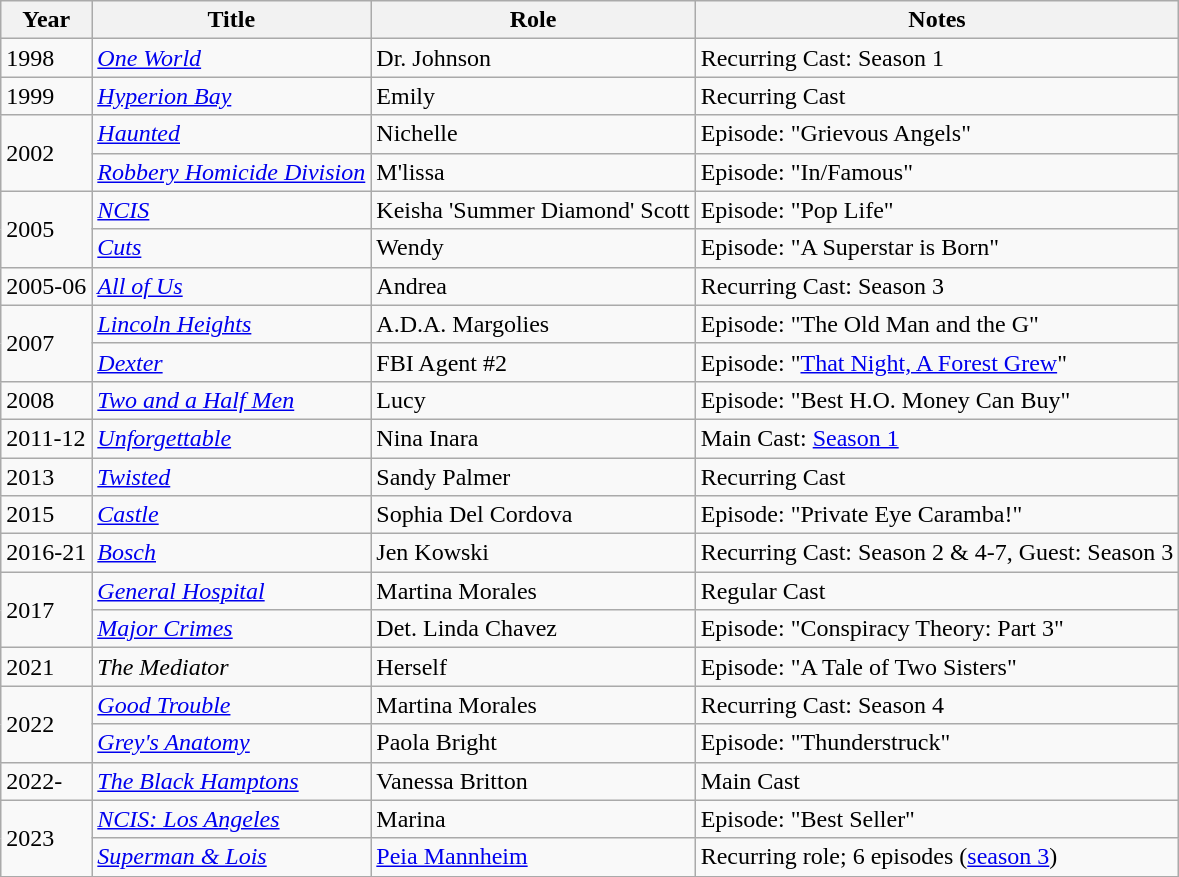<table class="wikitable sortable">
<tr>
<th>Year</th>
<th>Title</th>
<th>Role</th>
<th>Notes</th>
</tr>
<tr>
<td>1998</td>
<td><em><a href='#'>One World</a></em></td>
<td>Dr. Johnson</td>
<td>Recurring Cast: Season 1</td>
</tr>
<tr>
<td>1999</td>
<td><em><a href='#'>Hyperion Bay</a></em></td>
<td>Emily</td>
<td>Recurring Cast</td>
</tr>
<tr>
<td rowspan="2">2002</td>
<td><em><a href='#'>Haunted</a></em></td>
<td>Nichelle</td>
<td>Episode: "Grievous Angels"</td>
</tr>
<tr>
<td><em><a href='#'>Robbery Homicide Division</a></em></td>
<td>M'lissa</td>
<td>Episode: "In/Famous"</td>
</tr>
<tr>
<td rowspan="2">2005</td>
<td><em><a href='#'>NCIS</a></em></td>
<td>Keisha 'Summer Diamond' Scott</td>
<td>Episode: "Pop Life"</td>
</tr>
<tr>
<td><em><a href='#'>Cuts</a></em></td>
<td>Wendy</td>
<td>Episode: "A Superstar is Born"</td>
</tr>
<tr>
<td>2005-06</td>
<td><em><a href='#'>All of Us</a></em></td>
<td>Andrea</td>
<td>Recurring Cast: Season 3</td>
</tr>
<tr>
<td rowspan="2">2007</td>
<td><em><a href='#'>Lincoln Heights</a></em></td>
<td>A.D.A. Margolies</td>
<td>Episode: "The Old Man and the G"</td>
</tr>
<tr>
<td><em><a href='#'>Dexter</a></em></td>
<td>FBI Agent #2</td>
<td>Episode: "<a href='#'>That Night, A Forest Grew</a>"</td>
</tr>
<tr>
<td>2008</td>
<td><em><a href='#'>Two and a Half Men</a></em></td>
<td>Lucy</td>
<td>Episode: "Best H.O. Money Can Buy"</td>
</tr>
<tr>
<td>2011-12</td>
<td><em><a href='#'>Unforgettable</a></em></td>
<td>Nina Inara</td>
<td>Main Cast: <a href='#'>Season 1</a></td>
</tr>
<tr>
<td>2013</td>
<td><em><a href='#'>Twisted</a></em></td>
<td>Sandy Palmer</td>
<td>Recurring Cast</td>
</tr>
<tr>
<td>2015</td>
<td><em><a href='#'>Castle</a></em></td>
<td>Sophia Del Cordova</td>
<td>Episode: "Private Eye Caramba!"</td>
</tr>
<tr>
<td>2016-21</td>
<td><em><a href='#'>Bosch</a></em></td>
<td>Jen Kowski</td>
<td>Recurring Cast: Season 2 & 4-7, Guest: Season 3</td>
</tr>
<tr>
<td rowspan="2">2017</td>
<td><em><a href='#'>General Hospital</a></em></td>
<td>Martina Morales</td>
<td>Regular Cast</td>
</tr>
<tr>
<td><em><a href='#'>Major Crimes</a></em></td>
<td>Det. Linda Chavez</td>
<td>Episode: "Conspiracy Theory: Part 3"</td>
</tr>
<tr>
<td>2021</td>
<td><em>The Mediator</em></td>
<td>Herself</td>
<td>Episode: "A Tale of Two Sisters"</td>
</tr>
<tr>
<td rowspan="2">2022</td>
<td><em><a href='#'>Good Trouble</a></em></td>
<td>Martina Morales</td>
<td>Recurring Cast: Season 4</td>
</tr>
<tr>
<td><em><a href='#'>Grey's Anatomy</a></em></td>
<td>Paola Bright</td>
<td>Episode: "Thunderstruck"</td>
</tr>
<tr>
<td>2022-</td>
<td><em><a href='#'>The Black Hamptons</a></em></td>
<td>Vanessa Britton</td>
<td>Main Cast</td>
</tr>
<tr>
<td rowspan="2">2023</td>
<td><em><a href='#'>NCIS: Los Angeles</a></em></td>
<td>Marina</td>
<td>Episode: "Best Seller"</td>
</tr>
<tr>
<td><em><a href='#'>Superman & Lois</a></em></td>
<td><a href='#'>Peia Mannheim</a></td>
<td>Recurring role; 6 episodes (<a href='#'>season 3</a>)</td>
</tr>
</table>
